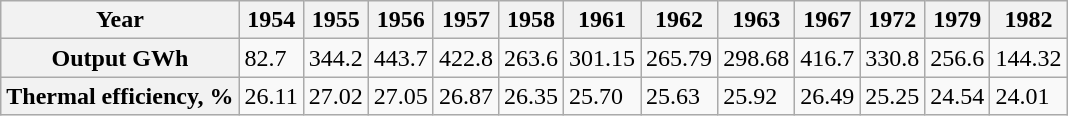<table class="wikitable">
<tr>
<th>Year</th>
<th>1954</th>
<th>1955</th>
<th>1956</th>
<th>1957</th>
<th>1958</th>
<th>1961</th>
<th>1962</th>
<th>1963</th>
<th>1967</th>
<th>1972</th>
<th>1979</th>
<th>1982</th>
</tr>
<tr>
<th>Output GWh</th>
<td>82.7</td>
<td>344.2</td>
<td>443.7</td>
<td>422.8</td>
<td>263.6</td>
<td>301.15</td>
<td>265.79</td>
<td>298.68</td>
<td>416.7</td>
<td>330.8</td>
<td>256.6</td>
<td>144.32</td>
</tr>
<tr>
<th>Thermal efficiency, %</th>
<td>26.11</td>
<td>27.02</td>
<td>27.05</td>
<td>26.87</td>
<td>26.35</td>
<td>25.70</td>
<td>25.63</td>
<td>25.92</td>
<td>26.49</td>
<td>25.25</td>
<td>24.54</td>
<td>24.01</td>
</tr>
</table>
